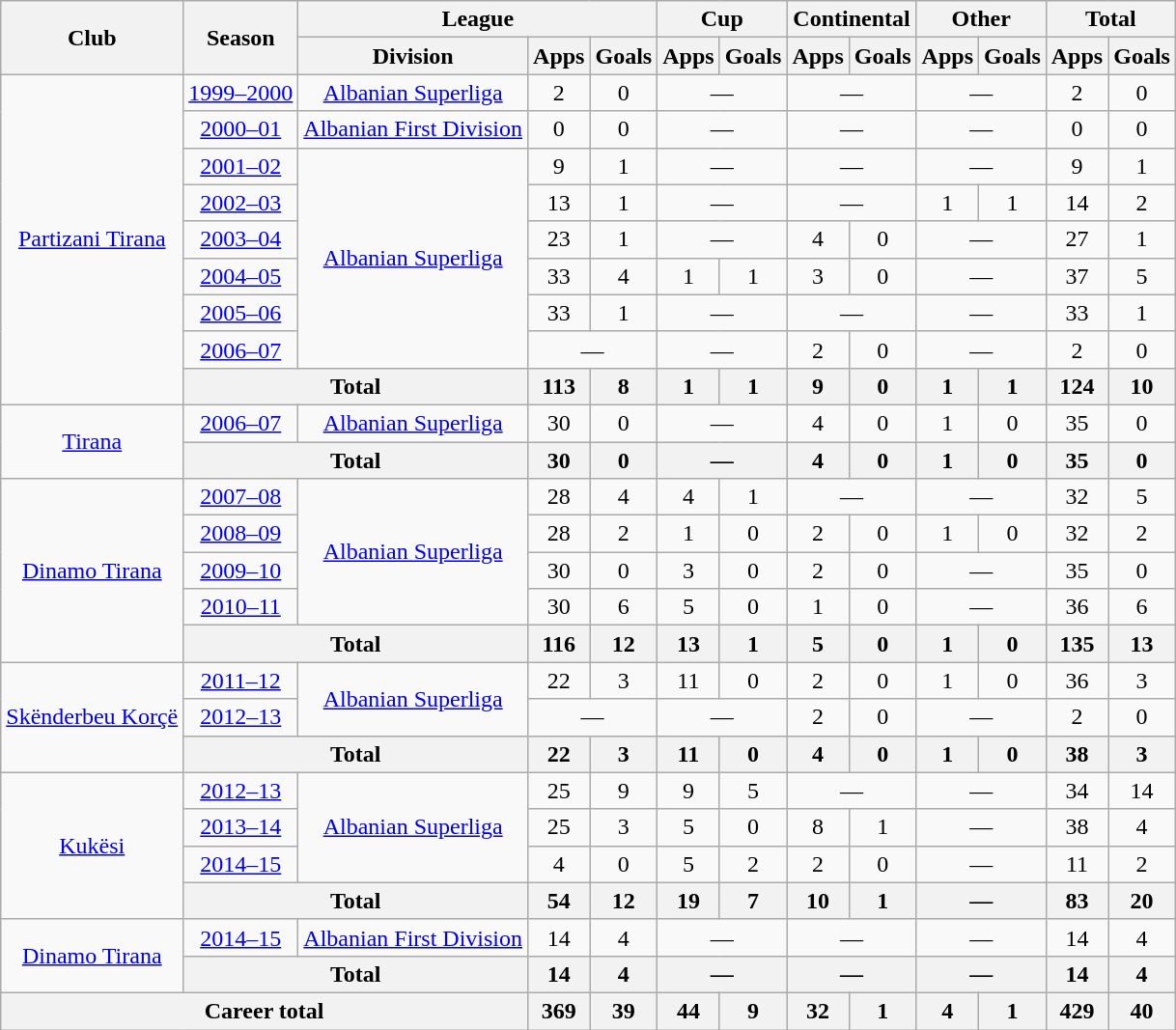<table class="wikitable" style="text-align:center">
<tr>
<th rowspan="2">Club</th>
<th rowspan="2">Season</th>
<th colspan="3">League</th>
<th colspan="2">Cup</th>
<th colspan="2">Continental</th>
<th colspan="2">Other</th>
<th colspan="2">Total</th>
</tr>
<tr>
<th>Division</th>
<th>Apps</th>
<th>Goals</th>
<th>Apps</th>
<th>Goals</th>
<th>Apps</th>
<th>Goals</th>
<th>Apps</th>
<th>Goals</th>
<th>Apps</th>
<th>Goals</th>
</tr>
<tr>
<td rowspan="9"><a href='#'>Partizani Tirana</a></td>
<td><a href='#'>1999–2000</a></td>
<td rowspan="1"><a href='#'>Albanian Superliga</a></td>
<td>2</td>
<td>0</td>
<td colspan="2">—</td>
<td colspan="2">—</td>
<td colspan="2">—</td>
<td>2</td>
<td>0</td>
</tr>
<tr>
<td><a href='#'>2000–01</a></td>
<td rowspan="1"><a href='#'>Albanian First Division</a></td>
<td>0</td>
<td>0</td>
<td colspan="2">—</td>
<td colspan="2">—</td>
<td colspan="2">—</td>
<td>0</td>
<td>0</td>
</tr>
<tr>
<td><a href='#'>2001–02</a></td>
<td rowspan="6"><a href='#'>Albanian Superliga</a></td>
<td>9</td>
<td>1</td>
<td colspan="2">—</td>
<td colspan="2">—</td>
<td colspan="2">—</td>
<td>9</td>
<td>1</td>
</tr>
<tr>
<td><a href='#'>2002–03</a></td>
<td>13</td>
<td>1</td>
<td colspan="2">—</td>
<td colspan="2">—</td>
<td>1</td>
<td>1</td>
<td>14</td>
<td>2</td>
</tr>
<tr>
<td><a href='#'>2003–04</a></td>
<td>23</td>
<td>1</td>
<td colspan="2">—</td>
<td>4</td>
<td>0</td>
<td colspan="2">—</td>
<td>27</td>
<td>1</td>
</tr>
<tr>
<td><a href='#'>2004–05</a></td>
<td>33</td>
<td>4</td>
<td>1</td>
<td>1</td>
<td>3</td>
<td>0</td>
<td colspan="2">—</td>
<td>37</td>
<td>5</td>
</tr>
<tr>
<td><a href='#'>2005–06</a></td>
<td>33</td>
<td>1</td>
<td colspan="2">—</td>
<td colspan="2">—</td>
<td colspan="2">—</td>
<td>33</td>
<td>1</td>
</tr>
<tr>
<td><a href='#'>2006–07</a></td>
<td colspan="2">—</td>
<td colspan="2">—</td>
<td>2</td>
<td>0</td>
<td colspan="2">—</td>
<td>2</td>
<td>0</td>
</tr>
<tr>
<th colspan="2">Total</th>
<th>113</th>
<th>8</th>
<th>1</th>
<th>1</th>
<th>9</th>
<th>0</th>
<th>1</th>
<th>1</th>
<th>124</th>
<th>10</th>
</tr>
<tr>
<td rowspan="2"><a href='#'>Tirana</a></td>
<td><a href='#'>2006–07</a></td>
<td rowspan="1"><a href='#'>Albanian Superliga</a></td>
<td>30</td>
<td>0</td>
<td colspan="2">—</td>
<td>4</td>
<td>0</td>
<td>1</td>
<td>0</td>
<td>35</td>
<td>0</td>
</tr>
<tr>
<th colspan="2">Total</th>
<th>30</th>
<th>0</th>
<th colspan="2">—</th>
<th>4</th>
<th>0</th>
<th>1</th>
<th>0</th>
<th>35</th>
<th>0</th>
</tr>
<tr>
<td rowspan="5"><a href='#'>Dinamo Tirana</a></td>
<td><a href='#'>2007–08</a></td>
<td rowspan="4"><a href='#'>Albanian Superliga</a></td>
<td>28</td>
<td>4</td>
<td>4</td>
<td>1</td>
<td colspan="2">—</td>
<td colspan="2">—</td>
<td>32</td>
<td>5</td>
</tr>
<tr>
<td><a href='#'>2008–09</a></td>
<td>28</td>
<td>2</td>
<td>1</td>
<td>0</td>
<td>2</td>
<td>0</td>
<td>1</td>
<td>0</td>
<td>32</td>
<td>2</td>
</tr>
<tr>
<td><a href='#'>2009–10</a></td>
<td>30</td>
<td>0</td>
<td>3</td>
<td>0</td>
<td>2</td>
<td>0</td>
<td colspan="2">—</td>
<td>35</td>
<td>0</td>
</tr>
<tr>
<td><a href='#'>2010–11</a></td>
<td>30</td>
<td>6</td>
<td>5</td>
<td>0</td>
<td>1</td>
<td>0</td>
<td colspan="2">—</td>
<td>36</td>
<td>6</td>
</tr>
<tr>
<th colspan="2">Total</th>
<th>116</th>
<th>12</th>
<th>13</th>
<th>1</th>
<th>5</th>
<th>0</th>
<th>1</th>
<th>0</th>
<th>135</th>
<th>13</th>
</tr>
<tr>
<td rowspan="3"><a href='#'>Skënderbeu Korçë</a></td>
<td><a href='#'>2011–12</a></td>
<td rowspan="2"><a href='#'>Albanian Superliga</a></td>
<td>22</td>
<td>3</td>
<td>11</td>
<td>0</td>
<td>2</td>
<td>0</td>
<td>1</td>
<td>0</td>
<td>36</td>
<td>3</td>
</tr>
<tr>
<td><a href='#'>2012–13</a></td>
<td colspan="2">—</td>
<td colspan="2">—</td>
<td>2</td>
<td>0</td>
<td colspan="2">—</td>
<td>2</td>
<td>0</td>
</tr>
<tr>
<th colspan="2">Total</th>
<th>22</th>
<th>3</th>
<th>11</th>
<th>0</th>
<th>4</th>
<th>0</th>
<th>1</th>
<th>0</th>
<th>38</th>
<th>3</th>
</tr>
<tr>
<td rowspan="4"><a href='#'>Kukësi</a></td>
<td><a href='#'>2012–13</a></td>
<td rowspan="3"><a href='#'>Albanian Superliga</a></td>
<td>25</td>
<td>9</td>
<td>9</td>
<td>5</td>
<td colspan="2">—</td>
<td colspan="2">—</td>
<td>34</td>
<td>14</td>
</tr>
<tr>
<td><a href='#'>2013–14</a></td>
<td>25</td>
<td>3</td>
<td>5</td>
<td>0</td>
<td>8</td>
<td>1</td>
<td colspan="2">—</td>
<td>38</td>
<td>4</td>
</tr>
<tr>
<td><a href='#'>2014–15</a></td>
<td>4</td>
<td>0</td>
<td>5</td>
<td>2</td>
<td>2</td>
<td>0</td>
<td colspan="2">—</td>
<td>11</td>
<td>2</td>
</tr>
<tr>
<th colspan="2">Total</th>
<th>54</th>
<th>12</th>
<th>19</th>
<th>7</th>
<th>10</th>
<th>1</th>
<th colspan="2">—</th>
<th>83</th>
<th>20</th>
</tr>
<tr>
<td rowspan="2"><a href='#'>Dinamo Tirana</a></td>
<td><a href='#'>2014–15</a></td>
<td rowspan="1"><a href='#'>Albanian First Division</a></td>
<td>14</td>
<td>4</td>
<td colspan="2">—</td>
<td colspan="2">—</td>
<td colspan="2">—</td>
<td>14</td>
<td>4</td>
</tr>
<tr>
<th colspan="2">Total</th>
<th>14</th>
<th>4</th>
<th colspan="2">—</th>
<th colspan="2">—</th>
<th colspan="2">—</th>
<th>14</th>
<th>4</th>
</tr>
<tr>
<th colspan="3">Career total</th>
<th>369</th>
<th>39</th>
<th>44</th>
<th>9</th>
<th>32</th>
<th>1</th>
<th>4</th>
<th>1</th>
<th>429</th>
<th>40</th>
</tr>
</table>
